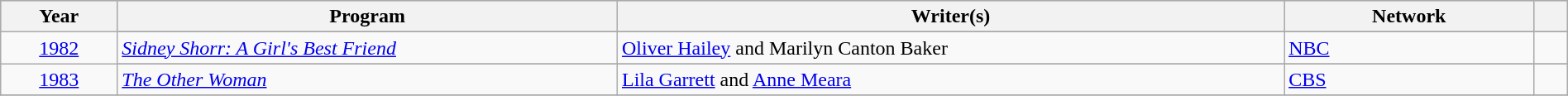<table class="wikitable" style="width:100%">
<tr bgcolor="#bebebe">
<th width="7%">Year</th>
<th width="30%">Program</th>
<th width="40%">Writer(s)</th>
<th width="15%">Network</th>
<th scope="col" style="width:2%;" class="unsortable"></th>
</tr>
<tr>
<td rowspan="2" style="text-align:center"><a href='#'>1982</a></td>
</tr>
<tr>
<td><em><a href='#'>Sidney Shorr: A Girl's Best Friend</a></em></td>
<td><a href='#'>Oliver Hailey</a> and Marilyn Canton Baker</td>
<td><a href='#'>NBC</a></td>
<td></td>
</tr>
<tr>
<td rowspan="2" style="text-align:center"><a href='#'>1983</a></td>
</tr>
<tr>
<td><em><a href='#'>The Other Woman</a></em></td>
<td><a href='#'>Lila Garrett</a> and <a href='#'>Anne Meara</a></td>
<td><a href='#'>CBS</a></td>
<td></td>
</tr>
<tr>
</tr>
</table>
